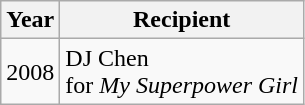<table class="wikitable sortable">
<tr>
<th>Year</th>
<th>Recipient</th>
</tr>
<tr>
<td>2008</td>
<td>DJ Chen<br> for <em>My Superpower Girl</em></td>
</tr>
</table>
